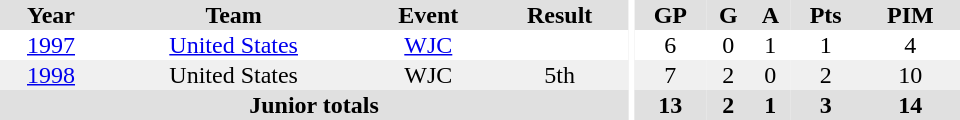<table border="0" cellpadding="1" cellspacing="0" ID="Table3" style="text-align:center; width:40em">
<tr ALIGN="center" bgcolor="#e0e0e0">
<th>Year</th>
<th>Team</th>
<th>Event</th>
<th>Result</th>
<th rowspan="99" bgcolor="#ffffff"></th>
<th>GP</th>
<th>G</th>
<th>A</th>
<th>Pts</th>
<th>PIM</th>
</tr>
<tr>
<td><a href='#'>1997</a></td>
<td><a href='#'>United States</a></td>
<td><a href='#'>WJC</a></td>
<td></td>
<td>6</td>
<td>0</td>
<td>1</td>
<td>1</td>
<td>4</td>
</tr>
<tr bgcolor="#f0f0f0">
<td><a href='#'>1998</a></td>
<td>United States</td>
<td>WJC</td>
<td>5th</td>
<td>7</td>
<td>2</td>
<td>0</td>
<td>2</td>
<td>10</td>
</tr>
<tr bgcolor="#e0e0e0">
<th colspan="4">Junior totals</th>
<th>13</th>
<th>2</th>
<th>1</th>
<th>3</th>
<th>14</th>
</tr>
</table>
